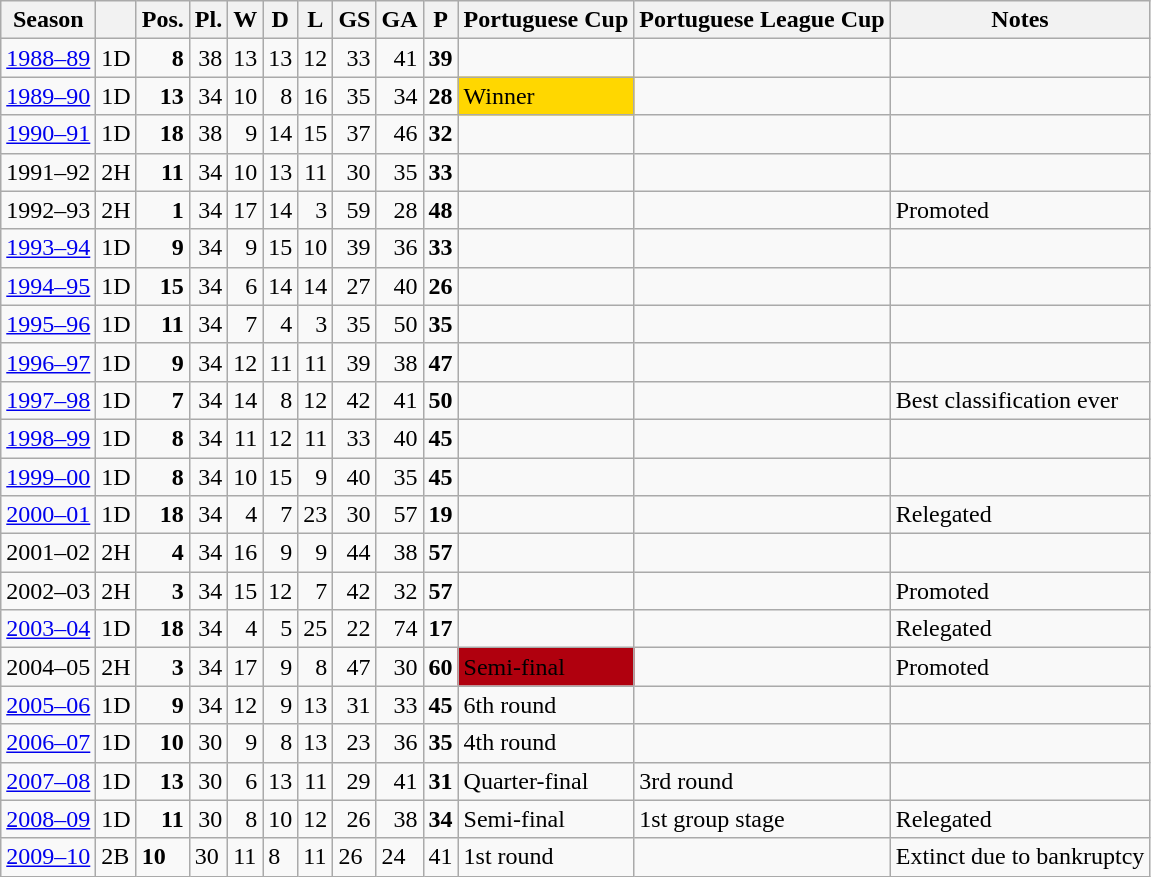<table class="wikitable">
<tr>
<th>Season</th>
<th></th>
<th>Pos.</th>
<th>Pl.</th>
<th>W</th>
<th>D</th>
<th>L</th>
<th>GS</th>
<th>GA</th>
<th>P</th>
<th>Portuguese Cup</th>
<th>Portuguese League Cup</th>
<th>Notes</th>
</tr>
<tr>
<td><a href='#'>1988–89</a></td>
<td>1D</td>
<td align="right"><strong>8</strong></td>
<td align="right">38</td>
<td align="right">13</td>
<td align="right">13</td>
<td align="right">12</td>
<td align="right">33</td>
<td align="right">41</td>
<td align="right"><strong>39</strong></td>
<td></td>
<td></td>
<td></td>
</tr>
<tr>
<td><a href='#'>1989–90</a></td>
<td>1D</td>
<td align="right"><strong>13</strong></td>
<td align="right">34</td>
<td align="right">10</td>
<td align="right">8</td>
<td align="right">16</td>
<td align="right">35</td>
<td align="right">34</td>
<td align="right"><strong>28</strong></td>
<td bgcolor="gold">Winner</td>
<td></td>
<td></td>
</tr>
<tr>
<td><a href='#'>1990–91</a></td>
<td>1D</td>
<td align="right"><strong>18</strong></td>
<td align="right">38</td>
<td align="right">9</td>
<td align="right">14</td>
<td align="right">15</td>
<td align="right">37</td>
<td align="right">46</td>
<td align="right"><strong>32</strong></td>
<td></td>
<td></td>
<td></td>
</tr>
<tr>
<td>1991–92</td>
<td>2H</td>
<td align="right"><strong>11</strong></td>
<td align="right">34</td>
<td align="right">10</td>
<td align="right">13</td>
<td align="right">11</td>
<td align="right">30</td>
<td align="right">35</td>
<td align="right"><strong>33</strong></td>
<td></td>
<td></td>
<td></td>
</tr>
<tr>
<td>1992–93</td>
<td>2H</td>
<td align="right"><strong>1</strong></td>
<td align="right">34</td>
<td align="right">17</td>
<td align="right">14</td>
<td align="right">3</td>
<td align="right">59</td>
<td align="right">28</td>
<td align="right"><strong>48</strong></td>
<td></td>
<td></td>
<td>Promoted</td>
</tr>
<tr>
<td><a href='#'>1993–94</a></td>
<td>1D</td>
<td align="right"><strong>9</strong></td>
<td align="right">34</td>
<td align="right">9</td>
<td align="right">15</td>
<td align="right">10</td>
<td align="right">39</td>
<td align="right">36</td>
<td align="right"><strong>33</strong></td>
<td></td>
<td></td>
<td></td>
</tr>
<tr>
<td><a href='#'>1994–95</a></td>
<td>1D</td>
<td align="right"><strong>15</strong></td>
<td align="right">34</td>
<td align="right">6</td>
<td align="right">14</td>
<td align="right">14</td>
<td align="right">27</td>
<td align="right">40</td>
<td align="right"><strong>26</strong></td>
<td></td>
<td></td>
<td></td>
</tr>
<tr>
<td><a href='#'>1995–96</a></td>
<td>1D</td>
<td align="right"><strong>11</strong></td>
<td align="right">34</td>
<td align="right">7</td>
<td align="right">4</td>
<td align="right">3</td>
<td align="right">35</td>
<td align="right">50</td>
<td align="right"><strong>35</strong></td>
<td></td>
<td></td>
<td></td>
</tr>
<tr>
<td><a href='#'>1996–97</a></td>
<td>1D</td>
<td align="right"><strong>9</strong></td>
<td align="right">34</td>
<td align="right">12</td>
<td align="right">11</td>
<td align="right">11</td>
<td align="right">39</td>
<td align="right">38</td>
<td align="right"><strong>47</strong></td>
<td></td>
<td></td>
<td></td>
</tr>
<tr>
<td><a href='#'>1997–98</a></td>
<td>1D</td>
<td align="right"><strong>7</strong></td>
<td align="right">34</td>
<td align="right">14</td>
<td align="right">8</td>
<td align="right">12</td>
<td align="right">42</td>
<td align="right">41</td>
<td align="right"><strong>50</strong></td>
<td></td>
<td></td>
<td>Best classification ever</td>
</tr>
<tr>
<td><a href='#'>1998–99</a></td>
<td>1D</td>
<td align="right"><strong>8</strong></td>
<td align="right">34</td>
<td align="right">11</td>
<td align="right">12</td>
<td align="right">11</td>
<td align="right">33</td>
<td align="right">40</td>
<td align="right"><strong>45</strong></td>
<td></td>
<td></td>
<td></td>
</tr>
<tr>
<td><a href='#'>1999–00</a></td>
<td>1D</td>
<td align="right"><strong>8</strong></td>
<td align="right">34</td>
<td align="right">10</td>
<td align="right">15</td>
<td align="right">9</td>
<td align="right">40</td>
<td align="right">35</td>
<td align="right"><strong>45</strong></td>
<td></td>
<td></td>
<td></td>
</tr>
<tr>
<td><a href='#'>2000–01</a></td>
<td>1D</td>
<td align="right"><strong>18</strong></td>
<td align="right">34</td>
<td align="right">4</td>
<td align="right">7</td>
<td align="right">23</td>
<td align="right">30</td>
<td align="right">57</td>
<td align="right"><strong>19</strong></td>
<td></td>
<td></td>
<td>Relegated</td>
</tr>
<tr>
<td>2001–02</td>
<td>2H</td>
<td align="right"><strong>4</strong></td>
<td align="right">34</td>
<td align="right">16</td>
<td align="right">9</td>
<td align="right">9</td>
<td align="right">44</td>
<td align="right">38</td>
<td align="right"><strong>57</strong></td>
<td></td>
<td></td>
<td></td>
</tr>
<tr>
<td>2002–03</td>
<td>2H</td>
<td align="right"><strong>3</strong></td>
<td align="right">34</td>
<td align="right">15</td>
<td align="right">12</td>
<td align="right">7</td>
<td align="right">42</td>
<td align="right">32</td>
<td align="right"><strong>57</strong></td>
<td></td>
<td></td>
<td>Promoted</td>
</tr>
<tr>
<td><a href='#'>2003–04</a></td>
<td>1D</td>
<td align="right"><strong>18</strong></td>
<td align="right">34</td>
<td align="right">4</td>
<td align="right">5</td>
<td align="right">25</td>
<td align="right">22</td>
<td align="right">74</td>
<td align="right"><strong>17</strong></td>
<td></td>
<td></td>
<td>Relegated</td>
</tr>
<tr>
<td>2004–05</td>
<td>2H</td>
<td align="right"><strong>3</strong></td>
<td align="right">34</td>
<td align="right">17</td>
<td align="right">9</td>
<td align="right">8</td>
<td align="right">47</td>
<td align="right">30</td>
<td align="right"><strong>60</strong></td>
<td bgcolor="bronze">Semi-final</td>
<td></td>
<td>Promoted</td>
</tr>
<tr>
<td><a href='#'>2005–06</a></td>
<td>1D</td>
<td align="right"><strong>9</strong></td>
<td align="right">34</td>
<td align="right">12</td>
<td align="right">9</td>
<td align="right">13</td>
<td align="right">31</td>
<td align="right">33</td>
<td align="right"><strong>45</strong></td>
<td>6th round</td>
<td></td>
<td></td>
</tr>
<tr>
<td><a href='#'>2006–07</a></td>
<td>1D</td>
<td align="right"><strong>10</strong></td>
<td align="right">30</td>
<td align="right">9</td>
<td align="right">8</td>
<td align="right">13</td>
<td align="right">23</td>
<td align="right">36</td>
<td align="right"><strong>35</strong></td>
<td>4th round</td>
<td></td>
<td></td>
</tr>
<tr>
<td><a href='#'>2007–08</a></td>
<td>1D</td>
<td align="right"><strong>13</strong></td>
<td align="right">30</td>
<td align="right">6</td>
<td align="right">13</td>
<td align="right">11</td>
<td align="right">29</td>
<td align="right">41</td>
<td align="right"><strong>31</strong></td>
<td>Quarter-final</td>
<td>3rd round</td>
<td></td>
</tr>
<tr>
<td><a href='#'>2008–09</a></td>
<td>1D</td>
<td align="right"><strong>11</strong></td>
<td align="right">30</td>
<td align="right">8</td>
<td align="right">10</td>
<td align="right">12</td>
<td align="right">26</td>
<td align="right">38</td>
<td align="right"><strong>34</strong></td>
<td>Semi-final</td>
<td>1st group stage</td>
<td>Relegated</td>
</tr>
<tr>
<td><a href='#'>2009–10</a></td>
<td>2B</td>
<td><strong>10</strong></td>
<td>30</td>
<td>11</td>
<td>8</td>
<td>11</td>
<td>26</td>
<td>24</td>
<td>41</td>
<td>1st round</td>
<td></td>
<td>Extinct due to bankruptcy</td>
</tr>
</table>
